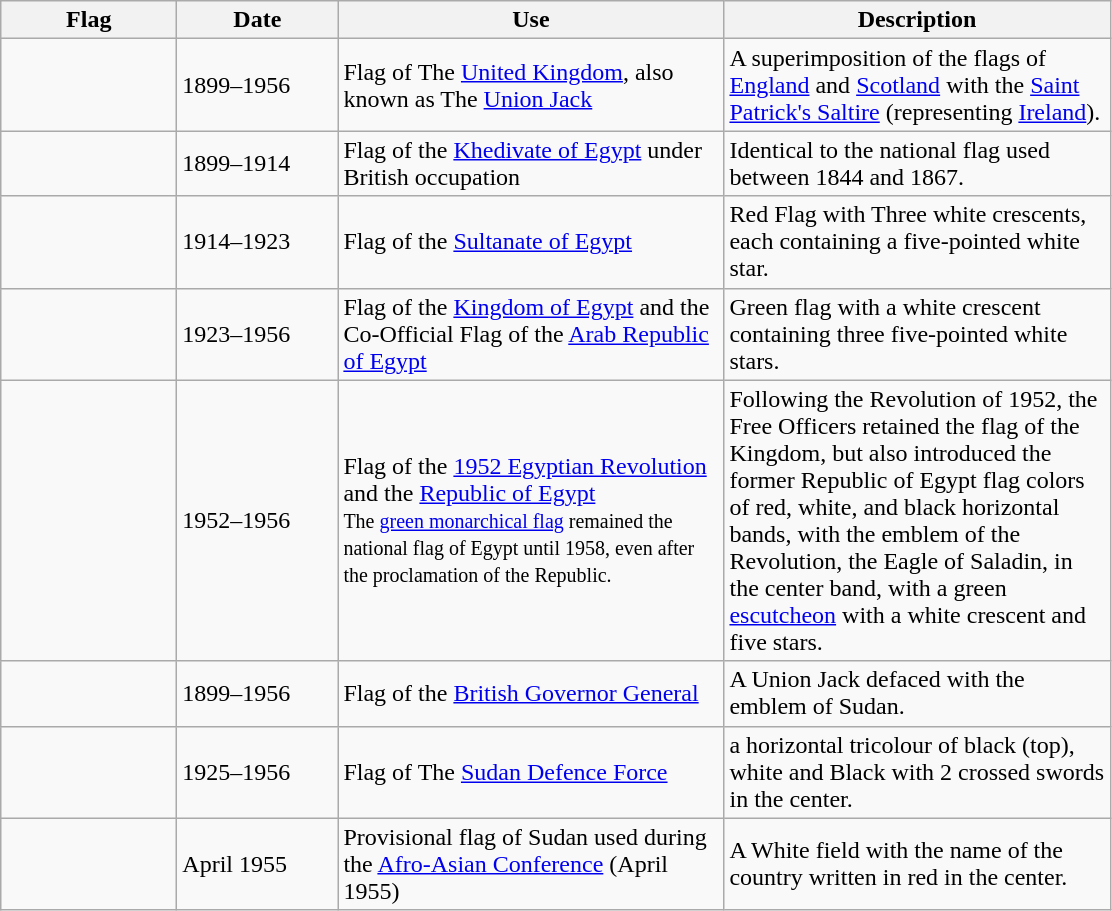<table class="wikitable">
<tr>
<th style="width:110px;">Flag</th>
<th style="width:100px;">Date</th>
<th style="width:250px;">Use</th>
<th style="width:250px;">Description</th>
</tr>
<tr>
<td></td>
<td>1899–1956</td>
<td>Flag of The <a href='#'>United Kingdom</a>, also known as The <a href='#'>Union Jack</a></td>
<td>A superimposition of the flags of <a href='#'>England</a> and <a href='#'>Scotland</a> with the <a href='#'>Saint Patrick's Saltire</a> (representing <a href='#'>Ireland</a>).</td>
</tr>
<tr>
<td></td>
<td>1899–1914</td>
<td>Flag of the <a href='#'>Khedivate of Egypt</a> under British occupation</td>
<td>Identical to the national flag used between 1844 and 1867.</td>
</tr>
<tr>
<td></td>
<td>1914–1923</td>
<td>Flag of the <a href='#'>Sultanate of Egypt</a></td>
<td>Red Flag with Three white crescents, each containing a five-pointed white star.</td>
</tr>
<tr>
<td></td>
<td>1923–1956</td>
<td>Flag of the <a href='#'>Kingdom of Egypt</a> and the Co-Official Flag of the <a href='#'>Arab Republic of Egypt</a></td>
<td>Green flag with a white crescent containing three five-pointed white stars.</td>
</tr>
<tr>
<td></td>
<td>1952–1956</td>
<td>Flag of the <a href='#'>1952 Egyptian Revolution</a> and the <a href='#'> Republic of Egypt</a><br><small>The <a href='#'>green monarchical flag</a> remained the national flag of Egypt until 1958, even after the proclamation of the Republic.</small></td>
<td>Following the Revolution of 1952, the Free Officers retained the flag of the Kingdom, but also introduced the former Republic of Egypt flag colors of red, white, and black horizontal bands, with the emblem of the Revolution, the Eagle of Saladin, in the center band, with a green <a href='#'>escutcheon</a> with a white crescent and five stars.</td>
</tr>
<tr>
<td></td>
<td>1899–1956</td>
<td>Flag of the <a href='#'>British Governor General</a></td>
<td>A Union Jack defaced with the emblem of Sudan.</td>
</tr>
<tr>
<td></td>
<td>1925–1956</td>
<td>Flag of The <a href='#'>Sudan Defence Force</a></td>
<td>a horizontal tricolour of black (top), white and Black with 2 crossed swords in the center.</td>
</tr>
<tr>
<td></td>
<td>April 1955</td>
<td>Provisional flag of Sudan used during the <a href='#'>Afro-Asian Conference</a> (April 1955)</td>
<td>A White field with the name of the country written in red in the center.</td>
</tr>
</table>
